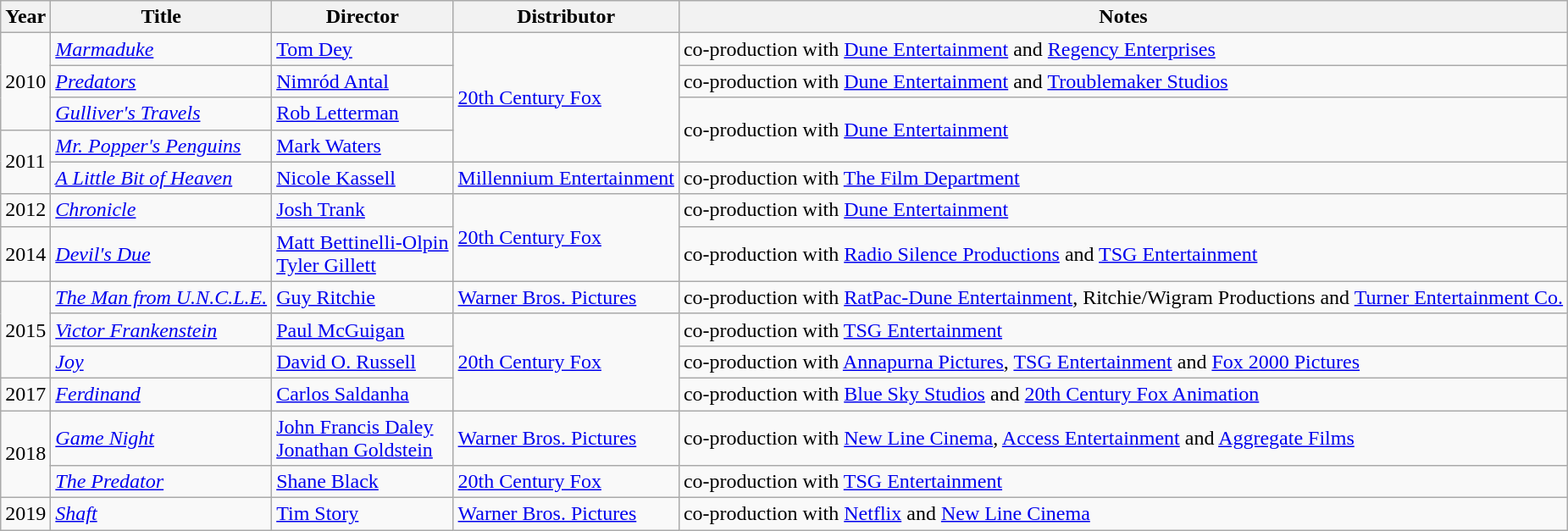<table class="wikitable sortable">
<tr>
<th>Year</th>
<th>Title</th>
<th>Director</th>
<th>Distributor</th>
<th>Notes</th>
</tr>
<tr>
<td rowspan="3">2010</td>
<td><em><a href='#'>Marmaduke</a></em></td>
<td><a href='#'>Tom Dey</a></td>
<td rowspan="4"><a href='#'>20th Century Fox</a></td>
<td>co-production with <a href='#'>Dune Entertainment</a> and <a href='#'>Regency Enterprises</a></td>
</tr>
<tr>
<td><em><a href='#'>Predators</a></em></td>
<td><a href='#'>Nimród Antal</a></td>
<td>co-production with <a href='#'>Dune Entertainment</a> and <a href='#'>Troublemaker Studios</a></td>
</tr>
<tr>
<td><em><a href='#'>Gulliver's Travels</a></em></td>
<td><a href='#'>Rob Letterman</a></td>
<td rowspan="2">co-production with <a href='#'>Dune Entertainment</a></td>
</tr>
<tr>
<td rowspan="2">2011</td>
<td><em><a href='#'>Mr. Popper's Penguins</a></em></td>
<td><a href='#'>Mark Waters</a></td>
</tr>
<tr>
<td><em><a href='#'>A Little Bit of Heaven</a></em></td>
<td><a href='#'>Nicole Kassell</a></td>
<td><a href='#'>Millennium Entertainment</a></td>
<td>co-production with <a href='#'>The Film Department</a></td>
</tr>
<tr>
<td>2012</td>
<td><em><a href='#'>Chronicle</a></em></td>
<td><a href='#'>Josh Trank</a></td>
<td rowspan="2"><a href='#'>20th Century Fox</a></td>
<td>co-production with <a href='#'>Dune Entertainment</a></td>
</tr>
<tr>
<td>2014</td>
<td><em><a href='#'>Devil's Due</a></em></td>
<td><a href='#'>Matt Bettinelli-Olpin</a><br><a href='#'>Tyler Gillett</a></td>
<td>co-production with <a href='#'>Radio Silence Productions</a> and <a href='#'>TSG Entertainment</a></td>
</tr>
<tr>
<td rowspan="3">2015</td>
<td><em><a href='#'>The Man from U.N.C.L.E.</a></em></td>
<td><a href='#'>Guy Ritchie</a></td>
<td><a href='#'>Warner Bros. Pictures</a></td>
<td>co-production with <a href='#'>RatPac-Dune Entertainment</a>, Ritchie/Wigram Productions and <a href='#'>Turner Entertainment Co.</a></td>
</tr>
<tr>
<td><em><a href='#'>Victor Frankenstein</a></em></td>
<td><a href='#'>Paul McGuigan</a></td>
<td rowspan="3"><a href='#'>20th Century Fox</a></td>
<td>co-production with <a href='#'>TSG Entertainment</a></td>
</tr>
<tr>
<td><em><a href='#'>Joy</a></em></td>
<td><a href='#'>David O. Russell</a></td>
<td>co-production with <a href='#'>Annapurna Pictures</a>, <a href='#'>TSG Entertainment</a> and <a href='#'>Fox 2000 Pictures</a></td>
</tr>
<tr>
<td>2017</td>
<td><em><a href='#'>Ferdinand</a></em></td>
<td><a href='#'>Carlos Saldanha</a></td>
<td>co-production with <a href='#'>Blue Sky Studios</a> and <a href='#'>20th Century Fox Animation</a></td>
</tr>
<tr>
<td rowspan="2">2018</td>
<td><em><a href='#'>Game Night</a></em></td>
<td><a href='#'>John Francis Daley</a><br><a href='#'>Jonathan Goldstein</a></td>
<td><a href='#'>Warner Bros. Pictures</a></td>
<td>co-production with <a href='#'>New Line Cinema</a>, <a href='#'>Access Entertainment</a> and <a href='#'>Aggregate Films</a></td>
</tr>
<tr>
<td><em><a href='#'>The Predator</a></em></td>
<td><a href='#'>Shane Black</a></td>
<td><a href='#'>20th Century Fox</a></td>
<td>co-production with <a href='#'>TSG Entertainment</a></td>
</tr>
<tr>
<td>2019</td>
<td><em><a href='#'>Shaft</a></em></td>
<td><a href='#'>Tim Story</a></td>
<td><a href='#'>Warner Bros. Pictures</a></td>
<td>co-production with <a href='#'>Netflix</a> and <a href='#'>New Line Cinema</a></td>
</tr>
</table>
